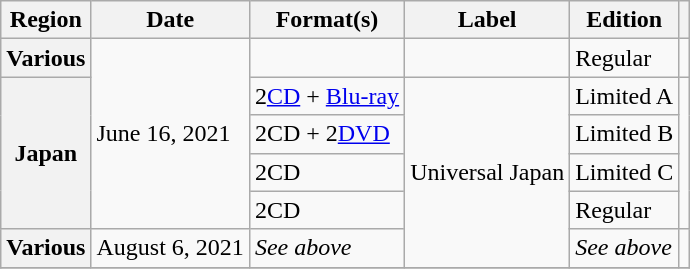<table class="wikitable plainrowheaders">
<tr>
<th scope="col">Region</th>
<th scope="col">Date</th>
<th scope="col">Format(s)</th>
<th scope="col">Label</th>
<th scope="col">Edition</th>
<th></th>
</tr>
<tr>
<th scope="row">Various</th>
<td rowspan="5">June 16, 2021</td>
<td></td>
<td></td>
<td>Regular</td>
<td style="text-align:center;"></td>
</tr>
<tr>
<th scope="row" rowspan="4">Japan</th>
<td>2<a href='#'>CD</a> + <a href='#'>Blu-ray</a></td>
<td rowspan="5">Universal Japan</td>
<td>Limited A</td>
<td style="text-align:center;" rowspan="4"></td>
</tr>
<tr>
<td>2CD + 2<a href='#'>DVD</a></td>
<td>Limited B</td>
</tr>
<tr>
<td>2CD</td>
<td>Limited C</td>
</tr>
<tr>
<td>2CD</td>
<td>Regular</td>
</tr>
<tr>
<th scope="row">Various</th>
<td>August 6, 2021</td>
<td><em>See above</em></td>
<td><em>See above</em></td>
<td style="text-align:center;"></td>
</tr>
<tr>
</tr>
</table>
